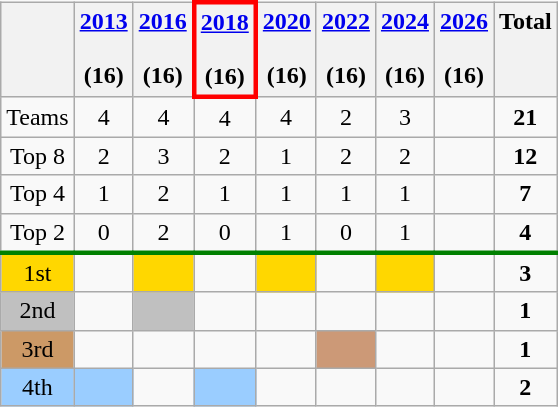<table class="wikitable" style="text-align: center">
<tr valign=top>
<th></th>
<th><a href='#'>2013</a><br> <br> (16)</th>
<th><a href='#'>2016</a><br> <br> (16)</th>
<th style="border:3px solid red"><a href='#'>2018</a><br> <br> (16)</th>
<th><a href='#'>2020</a><br> <br> (16)</th>
<th><a href='#'>2022</a><br> <br> (16)</th>
<th><a href='#'>2024</a><br> <br> (16)</th>
<th><a href='#'>2026</a><br> <br> (16)</th>
<th>Total</th>
</tr>
<tr>
<td>Teams</td>
<td>4</td>
<td>4</td>
<td>4</td>
<td>4</td>
<td>2</td>
<td>3</td>
<td></td>
<td><strong>21</strong></td>
</tr>
<tr>
<td>Top 8</td>
<td>2</td>
<td>3</td>
<td>2</td>
<td>1</td>
<td>2</td>
<td>2</td>
<td></td>
<td><strong>12</strong></td>
</tr>
<tr>
<td>Top 4</td>
<td>1</td>
<td>2</td>
<td>1</td>
<td>1</td>
<td>1</td>
<td>1</td>
<td></td>
<td><strong>7</strong></td>
</tr>
<tr>
<td>Top 2</td>
<td>0</td>
<td>2</td>
<td>0</td>
<td>1</td>
<td>0</td>
<td>1</td>
<td></td>
<td><strong>4</strong></td>
</tr>
<tr style="border-top:3px solid green;">
<td bgcolor=gold>1st</td>
<td></td>
<td bgcolor=gold></td>
<td></td>
<td bgcolor=gold></td>
<td></td>
<td bgcolor=gold></td>
<td></td>
<td><strong>3</strong></td>
</tr>
<tr>
<td bgcolor=silver>2nd</td>
<td></td>
<td bgcolor=silver></td>
<td></td>
<td></td>
<td></td>
<td></td>
<td></td>
<td><strong>1</strong></td>
</tr>
<tr>
<td bgcolor=#cc9966>3rd</td>
<td></td>
<td></td>
<td></td>
<td></td>
<td bgcolor=#cc9977></td>
<td></td>
<td></td>
<td><strong>1</strong></td>
</tr>
<tr>
<td bgcolor=#9acdff>4th</td>
<td bgcolor=#9acdff></td>
<td></td>
<td bgcolor=#9acdff></td>
<td></td>
<td></td>
<td></td>
<td></td>
<td><strong>2</strong></td>
</tr>
</table>
